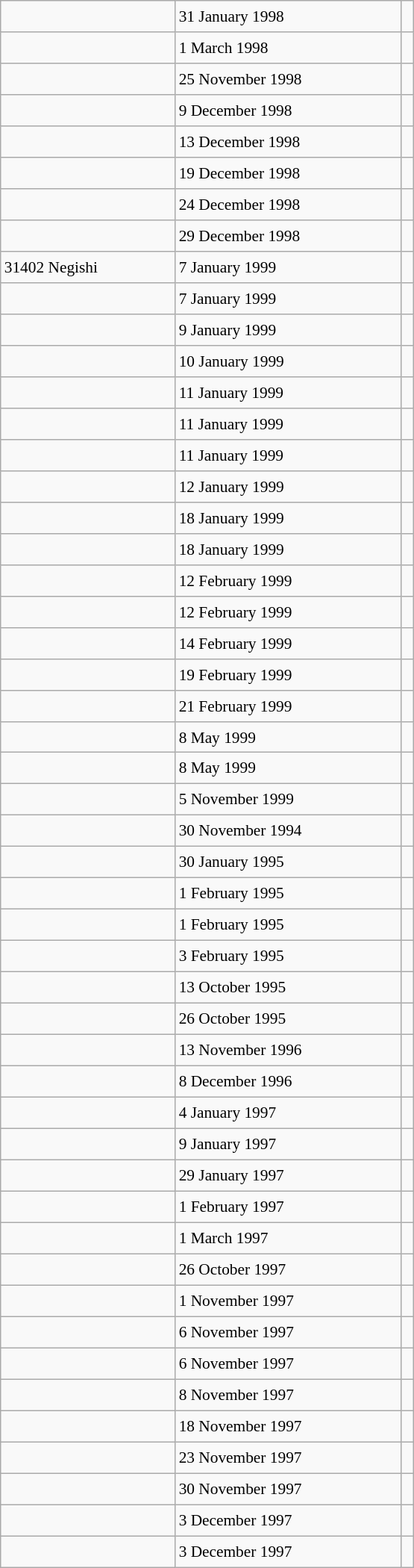<table class="wikitable" style="font-size: 89%; float: left; width: 26em; margin-right: 1em; height: 1400px">
<tr>
<td></td>
<td>31 January 1998</td>
<td></td>
</tr>
<tr>
<td></td>
<td>1 March 1998</td>
<td></td>
</tr>
<tr>
<td></td>
<td>25 November 1998</td>
<td></td>
</tr>
<tr>
<td></td>
<td>9 December 1998</td>
<td></td>
</tr>
<tr>
<td></td>
<td>13 December 1998</td>
<td></td>
</tr>
<tr>
<td></td>
<td>19 December 1998</td>
<td></td>
</tr>
<tr>
<td></td>
<td>24 December 1998</td>
<td></td>
</tr>
<tr>
<td></td>
<td>29 December 1998</td>
<td></td>
</tr>
<tr>
<td>31402 Negishi</td>
<td>7 January 1999</td>
<td></td>
</tr>
<tr>
<td></td>
<td>7 January 1999</td>
<td></td>
</tr>
<tr>
<td></td>
<td>9 January 1999</td>
<td></td>
</tr>
<tr>
<td></td>
<td>10 January 1999</td>
<td></td>
</tr>
<tr>
<td></td>
<td>11 January 1999</td>
<td></td>
</tr>
<tr>
<td></td>
<td>11 January 1999</td>
<td></td>
</tr>
<tr>
<td></td>
<td>11 January 1999</td>
<td></td>
</tr>
<tr>
<td></td>
<td>12 January 1999</td>
<td></td>
</tr>
<tr>
<td></td>
<td>18 January 1999</td>
<td></td>
</tr>
<tr>
<td></td>
<td>18 January 1999</td>
<td></td>
</tr>
<tr>
<td></td>
<td>12 February 1999</td>
<td></td>
</tr>
<tr>
<td></td>
<td>12 February 1999</td>
<td></td>
</tr>
<tr>
<td></td>
<td>14 February 1999</td>
<td></td>
</tr>
<tr>
<td></td>
<td>19 February 1999</td>
<td></td>
</tr>
<tr>
<td></td>
<td>21 February 1999</td>
<td></td>
</tr>
<tr>
<td></td>
<td>8 May 1999</td>
<td></td>
</tr>
<tr>
<td></td>
<td>8 May 1999</td>
<td></td>
</tr>
<tr>
<td></td>
<td>5 November 1999</td>
<td></td>
</tr>
<tr>
<td></td>
<td>30 November 1994</td>
<td></td>
</tr>
<tr>
<td></td>
<td>30 January 1995</td>
<td></td>
</tr>
<tr>
<td></td>
<td>1 February 1995</td>
<td></td>
</tr>
<tr>
<td></td>
<td>1 February 1995</td>
<td></td>
</tr>
<tr>
<td></td>
<td>3 February 1995</td>
<td></td>
</tr>
<tr>
<td></td>
<td>13 October 1995</td>
<td></td>
</tr>
<tr>
<td></td>
<td>26 October 1995</td>
<td></td>
</tr>
<tr>
<td></td>
<td>13 November 1996</td>
<td></td>
</tr>
<tr>
<td></td>
<td>8 December 1996</td>
<td></td>
</tr>
<tr>
<td></td>
<td>4 January 1997</td>
<td></td>
</tr>
<tr>
<td></td>
<td>9 January 1997</td>
<td></td>
</tr>
<tr>
<td></td>
<td>29 January 1997</td>
<td></td>
</tr>
<tr>
<td></td>
<td>1 February 1997</td>
<td></td>
</tr>
<tr>
<td></td>
<td>1 March 1997</td>
<td></td>
</tr>
<tr>
<td></td>
<td>26 October 1997</td>
<td></td>
</tr>
<tr>
<td></td>
<td>1 November 1997</td>
<td></td>
</tr>
<tr>
<td></td>
<td>6 November 1997</td>
<td></td>
</tr>
<tr>
<td></td>
<td>6 November 1997</td>
<td></td>
</tr>
<tr>
<td></td>
<td>8 November 1997</td>
<td></td>
</tr>
<tr>
<td></td>
<td>18 November 1997</td>
<td></td>
</tr>
<tr>
<td></td>
<td>23 November 1997</td>
<td></td>
</tr>
<tr>
<td></td>
<td>30 November 1997</td>
<td></td>
</tr>
<tr>
<td></td>
<td>3 December 1997</td>
<td></td>
</tr>
<tr>
<td></td>
<td>3 December 1997</td>
<td></td>
</tr>
</table>
